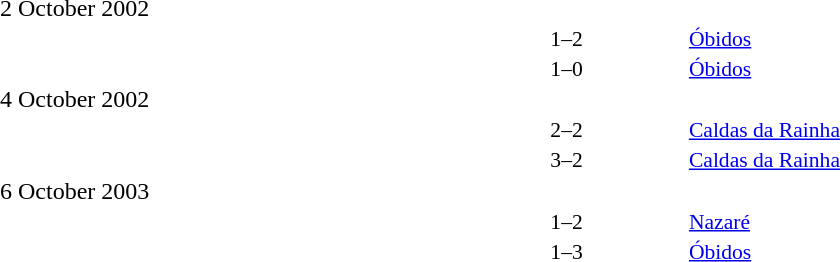<table style="width:100%;" cellspacing="1">
<tr>
<th width=25%></th>
<th width=10%></th>
<th></th>
</tr>
<tr>
<td>2 October 2002</td>
</tr>
<tr style=font-size:90%>
<td align=right></td>
<td align=center>1–2</td>
<td></td>
<td><a href='#'>Óbidos</a></td>
</tr>
<tr style=font-size:90%>
<td align=right></td>
<td align=center>1–0</td>
<td></td>
<td><a href='#'>Óbidos</a></td>
</tr>
<tr>
<td>4 October 2002</td>
</tr>
<tr style=font-size:90%>
<td align=right></td>
<td align=center>2–2</td>
<td></td>
<td><a href='#'>Caldas da Rainha</a></td>
</tr>
<tr style=font-size:90%>
<td align=right></td>
<td align=center>3–2</td>
<td></td>
<td><a href='#'>Caldas da Rainha</a></td>
</tr>
<tr>
<td>6 October 2003</td>
</tr>
<tr style=font-size:90%>
<td align=right></td>
<td align=center>1–2</td>
<td></td>
<td><a href='#'>Nazaré</a></td>
</tr>
<tr style=font-size:90%>
<td align=right></td>
<td align=center>1–3</td>
<td></td>
<td><a href='#'>Óbidos</a></td>
</tr>
</table>
